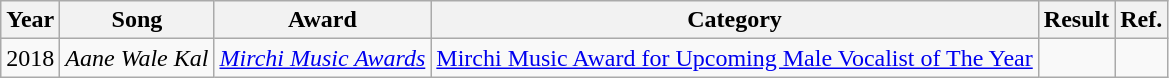<table class="wikitable sortable">
<tr>
<th>Year</th>
<th>Song</th>
<th>Award</th>
<th>Category</th>
<th>Result</th>
<th>Ref.</th>
</tr>
<tr>
<td>2018</td>
<td><em>Aane Wale Kal</em></td>
<td><em><a href='#'>Mirchi Music Awards</a></em></td>
<td><a href='#'>Mirchi Music Award for Upcoming Male Vocalist of The Year</a></td>
<td></td>
<td></td>
</tr>
</table>
